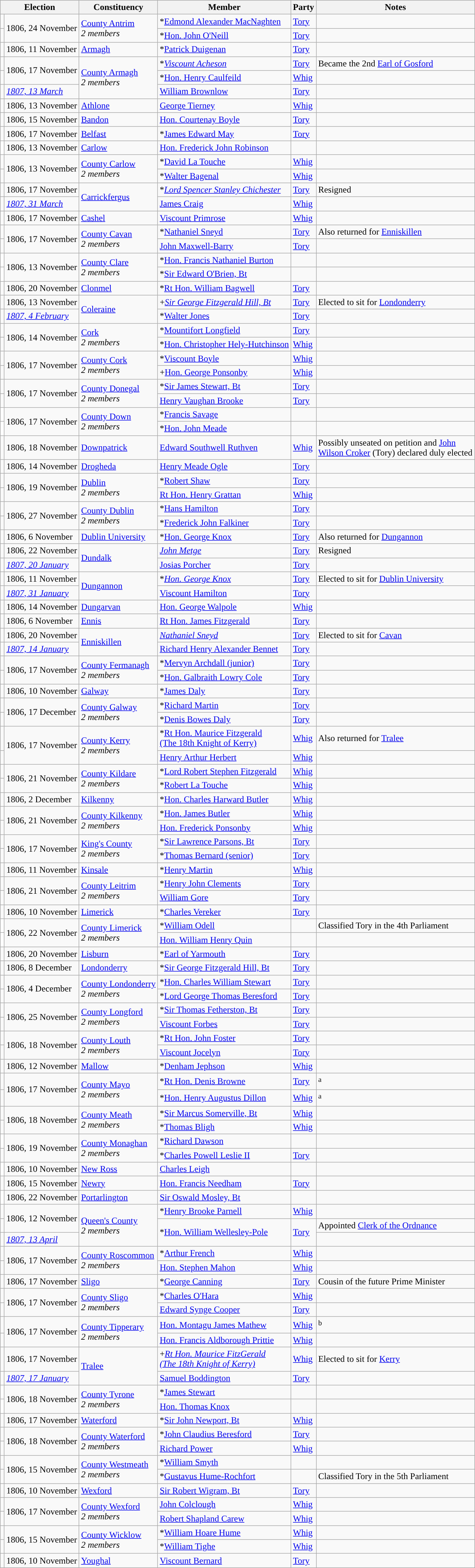<table class="wikitable">
<tr>
<th colspan="2">Election</th>
<th>Constituency</th>
<th>Member</th>
<th>Party</th>
<th>Notes</th>
</tr>
<tr>
<td style="background-color: "></td>
<td rowspan="2">1806, 24 November</td>
<td rowspan="2"><a href='#'>County Antrim</a><br><em>2 members</em></td>
<td>*<a href='#'>Edmond Alexander MacNaghten</a></td>
<td><a href='#'>Tory</a></td>
<td></td>
</tr>
<tr>
<td style="background-color: "></td>
<td>*<a href='#'>Hon. John O'Neill</a></td>
<td><a href='#'>Tory</a></td>
<td></td>
</tr>
<tr>
<td style="background-color: "></td>
<td>1806, 11 November</td>
<td><a href='#'>Armagh</a></td>
<td>*<a href='#'>Patrick Duigenan</a></td>
<td><a href='#'>Tory</a></td>
<td></td>
</tr>
<tr>
<td style="background-color: "></td>
<td rowspan="2">1806, 17 November</td>
<td rowspan="3"><a href='#'>County Armagh</a><br><em>2 members</em></td>
<td>*<a href='#'><em>Viscount Acheson</em></a></td>
<td><a href='#'>Tory</a></td>
<td>Became the 2nd <a href='#'>Earl of Gosford</a></td>
</tr>
<tr>
<td style="background-color: "></td>
<td>*<a href='#'>Hon. Henry Caulfeild</a></td>
<td><a href='#'>Whig</a></td>
<td></td>
</tr>
<tr>
<td style="background-color: "></td>
<td><a href='#'><em>1807, 13 March</em></a></td>
<td><a href='#'>William Brownlow</a></td>
<td><a href='#'>Tory</a></td>
<td></td>
</tr>
<tr>
<td style="background-color: "></td>
<td>1806, 13 November</td>
<td><a href='#'>Athlone</a></td>
<td><a href='#'>George Tierney</a></td>
<td><a href='#'>Whig</a></td>
<td></td>
</tr>
<tr>
<td style="background-color: "></td>
<td>1806, 15 November</td>
<td><a href='#'>Bandon</a></td>
<td><a href='#'>Hon. Courtenay Boyle</a></td>
<td><a href='#'>Tory</a></td>
<td></td>
</tr>
<tr>
<td style="background-color: "></td>
<td>1806, 17 November</td>
<td><a href='#'>Belfast</a></td>
<td>*<a href='#'>James Edward May</a></td>
<td><a href='#'>Tory</a></td>
<td></td>
</tr>
<tr>
<td style="background-color: white"></td>
<td>1806, 13 November</td>
<td><a href='#'>Carlow</a></td>
<td><a href='#'>Hon. Frederick John Robinson</a></td>
<td></td>
<td></td>
</tr>
<tr>
<td style="background-color: "></td>
<td rowspan="2">1806, 13 November</td>
<td rowspan="2"><a href='#'>County Carlow</a><br><em>2 members</em></td>
<td>*<a href='#'>David La Touche</a></td>
<td><a href='#'>Whig</a></td>
<td></td>
</tr>
<tr>
<td style="background-color: "></td>
<td>*<a href='#'>Walter Bagenal</a></td>
<td><a href='#'>Whig</a></td>
<td></td>
</tr>
<tr>
<td style="background-color: "></td>
<td>1806, 17 November</td>
<td rowspan="2"><a href='#'>Carrickfergus</a></td>
<td>*<a href='#'><em>Lord Spencer Stanley Chichester</em></a></td>
<td><a href='#'>Tory</a></td>
<td>Resigned</td>
</tr>
<tr>
<td style="background-color: "></td>
<td><a href='#'><em>1807, 31 March</em></a></td>
<td><a href='#'>James Craig</a></td>
<td><a href='#'>Whig</a></td>
<td></td>
</tr>
<tr>
<td style="background-color: "></td>
<td>1806, 17 November</td>
<td><a href='#'>Cashel</a></td>
<td><a href='#'>Viscount Primrose</a></td>
<td><a href='#'>Whig</a></td>
<td></td>
</tr>
<tr>
<td style="background-color: "></td>
<td rowspan="2">1806, 17 November</td>
<td rowspan="2"><a href='#'>County Cavan</a><br><em>2 members</em></td>
<td>*<a href='#'>Nathaniel Sneyd</a></td>
<td><a href='#'>Tory</a></td>
<td>Also returned for <a href='#'>Enniskillen</a></td>
</tr>
<tr>
<td style="background-color: "></td>
<td><a href='#'>John Maxwell-Barry</a></td>
<td><a href='#'>Tory</a></td>
<td></td>
</tr>
<tr>
<td style="background-color: white"></td>
<td rowspan="2">1806, 13 November</td>
<td rowspan="2"><a href='#'>County Clare</a><br><em>2 members</em></td>
<td>*<a href='#'>Hon. Francis Nathaniel Burton</a></td>
<td></td>
<td></td>
</tr>
<tr>
<td style="background-color: white"></td>
<td>*<a href='#'>Sir Edward O'Brien, Bt</a></td>
<td></td>
<td></td>
</tr>
<tr>
<td style="background-color: "></td>
<td>1806, 20 November</td>
<td><a href='#'>Clonmel</a></td>
<td>*<a href='#'>Rt Hon. William Bagwell</a></td>
<td><a href='#'>Tory</a></td>
<td></td>
</tr>
<tr>
<td style="background-color: "></td>
<td>1806, 13 November</td>
<td rowspan="2"><a href='#'>Coleraine</a></td>
<td>+<a href='#'><em>Sir George Fitzgerald Hill, Bt</em></a></td>
<td><a href='#'>Tory</a></td>
<td>Elected to sit for <a href='#'>Londonderry</a></td>
</tr>
<tr>
<td style="background-color: "></td>
<td><a href='#'><em>1807, 4 February</em></a></td>
<td>*<a href='#'>Walter Jones</a></td>
<td><a href='#'>Tory</a></td>
<td></td>
</tr>
<tr>
<td style="background-color: "></td>
<td rowspan="2">1806, 14 November</td>
<td rowspan="2"><a href='#'>Cork</a><br><em>2 members</em></td>
<td>*<a href='#'>Mountifort Longfield</a></td>
<td><a href='#'>Tory</a></td>
<td></td>
</tr>
<tr>
<td style="background-color: "></td>
<td>*<a href='#'>Hon. Christopher Hely-Hutchinson</a></td>
<td><a href='#'>Whig</a></td>
<td></td>
</tr>
<tr>
<td style="background-color: "></td>
<td rowspan="2">1806, 17 November</td>
<td rowspan="2"><a href='#'>County Cork</a><br><em>2 members</em></td>
<td>*<a href='#'>Viscount Boyle</a></td>
<td><a href='#'>Whig</a></td>
<td></td>
</tr>
<tr>
<td style="background-color: "></td>
<td>+<a href='#'>Hon. George Ponsonby</a></td>
<td><a href='#'>Whig</a></td>
<td></td>
</tr>
<tr>
<td style="background-color: "></td>
<td rowspan="2">1806, 17 November</td>
<td rowspan="2"><a href='#'>County Donegal</a><br><em>2 members</em></td>
<td>*<a href='#'>Sir James Stewart, Bt</a></td>
<td><a href='#'>Tory</a></td>
<td></td>
</tr>
<tr>
<td style="background-color: "></td>
<td><a href='#'>Henry Vaughan Brooke</a></td>
<td><a href='#'>Tory</a></td>
<td></td>
</tr>
<tr>
<td style="background-color: white"></td>
<td rowspan="2">1806, 17 November</td>
<td rowspan="2"><a href='#'>County Down</a><br><em>2 members</em></td>
<td>*<a href='#'>Francis Savage</a></td>
<td></td>
<td></td>
</tr>
<tr>
<td style="background-color: white"></td>
<td>*<a href='#'>Hon. John Meade</a></td>
<td></td>
<td></td>
</tr>
<tr>
<td style="background-color: "></td>
<td>1806, 18 November</td>
<td><a href='#'>Downpatrick</a></td>
<td><a href='#'>Edward Southwell Ruthven</a></td>
<td><a href='#'>Whig</a></td>
<td>Possibly unseated on petition and <a href='#'>John <br>Wilson Croker</a> (Tory) declared duly elected</td>
</tr>
<tr>
<td style="background-color: "></td>
<td>1806, 14 November</td>
<td><a href='#'>Drogheda</a></td>
<td><a href='#'>Henry Meade Ogle</a></td>
<td><a href='#'>Tory</a></td>
<td></td>
</tr>
<tr>
<td style="background-color: "></td>
<td rowspan="2">1806, 19 November</td>
<td rowspan="2"><a href='#'>Dublin</a><br><em>2 members</em></td>
<td>*<a href='#'>Robert Shaw</a></td>
<td><a href='#'>Tory</a></td>
<td></td>
</tr>
<tr>
<td style="background-color: "></td>
<td><a href='#'>Rt Hon. Henry Grattan</a></td>
<td><a href='#'>Whig</a></td>
<td></td>
</tr>
<tr>
<td style="background-color: "></td>
<td rowspan="2">1806, 27 November</td>
<td rowspan="2"><a href='#'>County Dublin</a><br><em>2 members</em></td>
<td>*<a href='#'>Hans Hamilton</a></td>
<td><a href='#'>Tory</a></td>
<td></td>
</tr>
<tr>
<td style="background-color: "></td>
<td>*<a href='#'>Frederick John Falkiner</a></td>
<td><a href='#'>Tory</a></td>
<td></td>
</tr>
<tr>
<td style="background-color: "></td>
<td>1806, 6 November</td>
<td><a href='#'>Dublin University</a></td>
<td>*<a href='#'>Hon. George Knox</a></td>
<td><a href='#'>Tory</a></td>
<td>Also returned for <a href='#'>Dungannon</a></td>
</tr>
<tr>
<td style="background-color: "></td>
<td>1806, 22 November</td>
<td rowspan="2"><a href='#'>Dundalk</a></td>
<td><em><a href='#'>John Metge</a></em></td>
<td><a href='#'>Tory</a></td>
<td>Resigned</td>
</tr>
<tr>
<td style="background-color: "></td>
<td><a href='#'><em>1807, 20 January</em></a></td>
<td><a href='#'>Josias Porcher</a></td>
<td><a href='#'>Tory</a></td>
<td></td>
</tr>
<tr>
<td style="background-color: "></td>
<td>1806, 11 November</td>
<td rowspan="2"><a href='#'>Dungannon</a></td>
<td>*<a href='#'><em>Hon. George Knox</em></a></td>
<td><a href='#'>Tory</a></td>
<td>Elected to sit for <a href='#'>Dublin University</a></td>
</tr>
<tr>
<td style="background-color: "></td>
<td><a href='#'><em>1807, 31 January</em></a></td>
<td><a href='#'>Viscount Hamilton</a></td>
<td><a href='#'>Tory</a></td>
<td></td>
</tr>
<tr>
<td style="background-color: "></td>
<td>1806, 14 November</td>
<td><a href='#'>Dungarvan</a></td>
<td><a href='#'>Hon. George Walpole</a></td>
<td><a href='#'>Whig</a></td>
<td></td>
</tr>
<tr>
<td style="background-color: "></td>
<td>1806, 6 November</td>
<td><a href='#'>Ennis</a></td>
<td><a href='#'>Rt Hon. James Fitzgerald</a></td>
<td><a href='#'>Tory</a></td>
<td></td>
</tr>
<tr>
<td style="background-color: "></td>
<td>1806, 20 November</td>
<td rowspan="2"><a href='#'>Enniskillen</a></td>
<td><em><a href='#'>Nathaniel Sneyd</a></em></td>
<td><a href='#'>Tory</a></td>
<td>Elected to sit for <a href='#'>Cavan</a></td>
</tr>
<tr>
<td style="background-color: "></td>
<td><a href='#'><em>1807, 14 January</em></a></td>
<td><a href='#'>Richard Henry Alexander Bennet</a></td>
<td><a href='#'>Tory</a></td>
<td></td>
</tr>
<tr>
<td style="background-color: "></td>
<td rowspan="2">1806, 17 November</td>
<td rowspan="2"><a href='#'>County Fermanagh</a><br><em>2 members</em></td>
<td>*<a href='#'>Mervyn Archdall (junior)</a></td>
<td><a href='#'>Tory</a></td>
<td></td>
</tr>
<tr>
<td style="background-color: "></td>
<td>*<a href='#'>Hon. Galbraith Lowry Cole</a></td>
<td><a href='#'>Tory</a></td>
<td></td>
</tr>
<tr>
<td style="background-color: "></td>
<td>1806, 10 November</td>
<td><a href='#'>Galway</a></td>
<td>*<a href='#'>James Daly</a></td>
<td><a href='#'>Tory</a></td>
<td></td>
</tr>
<tr>
<td style="background-color: "></td>
<td rowspan="2">1806, 17 December</td>
<td rowspan="2"><a href='#'>County Galway</a><br><em>2 members</em></td>
<td>*<a href='#'>Richard Martin</a></td>
<td><a href='#'>Tory</a></td>
<td></td>
</tr>
<tr>
<td style="background-color: "></td>
<td>*<a href='#'>Denis Bowes Daly</a></td>
<td><a href='#'>Tory</a></td>
<td></td>
</tr>
<tr>
<td style="background-color: "></td>
<td rowspan="2">1806, 17 November</td>
<td rowspan="2"><a href='#'>County Kerry</a><br><em>2 members</em></td>
<td>*<a href='#'>Rt Hon. Maurice Fitzgerald<br>(The 18th Knight of Kerry)</a></td>
<td><a href='#'>Whig</a></td>
<td>Also returned for <a href='#'>Tralee</a></td>
</tr>
<tr>
<td style="background-color: "></td>
<td><a href='#'>Henry Arthur Herbert</a></td>
<td><a href='#'>Whig</a></td>
<td></td>
</tr>
<tr>
<td style="background-color: "></td>
<td rowspan="2">1806, 21 November</td>
<td rowspan="2"><a href='#'>County Kildare</a><br><em>2 members</em></td>
<td>*<a href='#'>Lord Robert Stephen Fitzgerald</a></td>
<td><a href='#'>Whig</a></td>
<td></td>
</tr>
<tr>
<td style="background-color: "></td>
<td>*<a href='#'>Robert La Touche</a></td>
<td><a href='#'>Whig</a></td>
<td></td>
</tr>
<tr>
<td style="background-color: "></td>
<td>1806, 2 December</td>
<td><a href='#'>Kilkenny</a></td>
<td>*<a href='#'>Hon. Charles Harward Butler</a></td>
<td><a href='#'>Whig</a></td>
<td></td>
</tr>
<tr>
<td style="background-color: "></td>
<td rowspan="2">1806, 21 November</td>
<td rowspan="2"><a href='#'>County Kilkenny</a><br><em>2 members</em></td>
<td>*<a href='#'>Hon. James Butler</a></td>
<td><a href='#'>Whig</a></td>
<td></td>
</tr>
<tr>
<td style="background-color: "></td>
<td><a href='#'>Hon. Frederick Ponsonby</a></td>
<td><a href='#'>Whig</a></td>
<td></td>
</tr>
<tr>
<td style="background-color: "></td>
<td rowspan="2">1806, 17 November</td>
<td rowspan="2"><a href='#'>King's County</a><br><em>2 members</em></td>
<td>*<a href='#'>Sir Lawrence Parsons, Bt</a></td>
<td><a href='#'>Tory</a></td>
<td></td>
</tr>
<tr>
<td style="background-color: "></td>
<td>*<a href='#'>Thomas Bernard (senior)</a></td>
<td><a href='#'>Tory</a></td>
<td></td>
</tr>
<tr>
<td style="background-color: "></td>
<td>1806, 11 November</td>
<td><a href='#'>Kinsale</a></td>
<td>*<a href='#'>Henry Martin</a></td>
<td><a href='#'>Whig</a></td>
<td></td>
</tr>
<tr>
<td style="background-color: "></td>
<td rowspan="2">1806, 21 November</td>
<td rowspan="2"><a href='#'>County Leitrim</a><br><em>2 members</em></td>
<td>*<a href='#'>Henry John Clements</a></td>
<td><a href='#'>Tory</a></td>
<td></td>
</tr>
<tr>
<td style="background-color: "></td>
<td><a href='#'>William Gore</a></td>
<td><a href='#'>Tory</a></td>
<td></td>
</tr>
<tr>
<td style="background-color: "></td>
<td>1806, 10 November</td>
<td><a href='#'>Limerick</a></td>
<td>*<a href='#'>Charles Vereker</a></td>
<td><a href='#'>Tory</a></td>
<td></td>
</tr>
<tr>
<td style="background-color: white"></td>
<td rowspan="2">1806, 22 November</td>
<td rowspan="2"><a href='#'>County Limerick</a><br><em>2 members</em></td>
<td>*<a href='#'>William Odell</a></td>
<td></td>
<td>Classified Tory in the 4th Parliament</td>
</tr>
<tr>
<td style="background-color: white"></td>
<td><a href='#'>Hon. William Henry Quin</a></td>
<td></td>
<td></td>
</tr>
<tr>
<td style="background-color: "></td>
<td>1806, 20 November</td>
<td><a href='#'>Lisburn</a></td>
<td>*<a href='#'>Earl of Yarmouth</a></td>
<td><a href='#'>Tory</a></td>
<td></td>
</tr>
<tr>
<td style="background-color: "></td>
<td>1806, 8 December</td>
<td><a href='#'>Londonderry</a></td>
<td>*<a href='#'>Sir George Fitzgerald Hill, Bt</a></td>
<td><a href='#'>Tory</a></td>
<td></td>
</tr>
<tr>
<td style="background-color: "></td>
<td rowspan="2">1806, 4 December</td>
<td rowspan="2"><a href='#'>County Londonderry</a><br><em>2 members</em></td>
<td>*<a href='#'>Hon. Charles William Stewart</a></td>
<td><a href='#'>Tory</a></td>
<td></td>
</tr>
<tr>
<td style="background-color: "></td>
<td>*<a href='#'>Lord George Thomas Beresford</a></td>
<td><a href='#'>Tory</a></td>
<td></td>
</tr>
<tr>
<td style="background-color: "></td>
<td rowspan="2">1806, 25 November</td>
<td rowspan="2"><a href='#'>County Longford</a><br><em>2 members</em></td>
<td>*<a href='#'>Sir Thomas Fetherston, Bt</a></td>
<td><a href='#'>Tory</a></td>
<td></td>
</tr>
<tr>
<td style="background-color: "></td>
<td><a href='#'>Viscount Forbes</a></td>
<td><a href='#'>Tory</a></td>
<td></td>
</tr>
<tr>
<td style="background-color: "></td>
<td rowspan="2">1806, 18 November</td>
<td rowspan="2"><a href='#'>County Louth</a><br><em>2 members</em></td>
<td>*<a href='#'>Rt Hon. John Foster</a></td>
<td><a href='#'>Tory</a></td>
<td></td>
</tr>
<tr>
<td style="background-color: "></td>
<td><a href='#'>Viscount Jocelyn</a></td>
<td><a href='#'>Tory</a></td>
<td></td>
</tr>
<tr>
<td style="background-color: "></td>
<td>1806, 12 November</td>
<td><a href='#'>Mallow</a></td>
<td>*<a href='#'>Denham Jephson</a></td>
<td><a href='#'>Whig</a></td>
<td></td>
</tr>
<tr>
<td style="background-color: "></td>
<td rowspan="2">1806, 17 November</td>
<td rowspan="2"><a href='#'>County Mayo</a><br><em>2 members</em></td>
<td>*<a href='#'>Rt Hon. Denis Browne</a></td>
<td><a href='#'>Tory</a></td>
<td><sup>a</sup></td>
</tr>
<tr>
<td style="background-color: "></td>
<td>*<a href='#'>Hon. Henry Augustus Dillon</a></td>
<td><a href='#'>Whig</a></td>
<td><sup>a</sup></td>
</tr>
<tr>
<td style="background-color: "></td>
<td rowspan="2">1806, 18 November</td>
<td rowspan="2"><a href='#'>County Meath</a><br><em>2 members</em></td>
<td>*<a href='#'>Sir Marcus Somerville, Bt</a></td>
<td><a href='#'>Whig</a></td>
<td></td>
</tr>
<tr>
<td style="background-color: "></td>
<td>*<a href='#'>Thomas Bligh</a></td>
<td><a href='#'>Whig</a></td>
<td></td>
</tr>
<tr>
<td style="background-color: white"></td>
<td rowspan="2">1806, 19 November</td>
<td rowspan="2"><a href='#'>County Monaghan</a><br><em>2 members</em></td>
<td>*<a href='#'>Richard Dawson</a></td>
<td></td>
<td></td>
</tr>
<tr>
<td style="background-color: "></td>
<td>*<a href='#'>Charles Powell Leslie II</a></td>
<td><a href='#'>Tory</a></td>
<td></td>
</tr>
<tr>
<td style="background-color: white"></td>
<td>1806, 10 November</td>
<td><a href='#'>New Ross</a></td>
<td><a href='#'>Charles Leigh</a></td>
<td></td>
<td></td>
</tr>
<tr>
<td style="background-color: "></td>
<td>1806, 15 November</td>
<td><a href='#'>Newry</a></td>
<td><a href='#'>Hon. Francis Needham</a></td>
<td><a href='#'>Tory</a></td>
<td></td>
</tr>
<tr>
<td style="background-color: white"></td>
<td>1806, 22 November</td>
<td><a href='#'>Portarlington</a></td>
<td><a href='#'>Sir Oswald Mosley, Bt</a></td>
<td></td>
<td></td>
</tr>
<tr>
<td style="background-color: "></td>
<td rowspan="2">1806, 12 November</td>
<td rowspan="3"><a href='#'>Queen's County</a><br><em>2 members</em></td>
<td>*<a href='#'>Henry Brooke Parnell</a></td>
<td><a href='#'>Whig</a></td>
<td></td>
</tr>
<tr>
<td style="background-color: "></td>
<td rowspan="2">*<a href='#'>Hon. William Wellesley-Pole</a></td>
<td rowspan="2"><a href='#'>Tory</a></td>
<td>Appointed <a href='#'>Clerk of the Ordnance</a></td>
</tr>
<tr>
<td style="background-color: "></td>
<td><a href='#'><em>1807, 13 April</em></a></td>
<td></td>
</tr>
<tr>
<td style="background-color: "></td>
<td rowspan="2">1806, 17 November</td>
<td rowspan="2"><a href='#'>County Roscommon</a><br><em>2 members</em></td>
<td>*<a href='#'>Arthur French</a></td>
<td><a href='#'>Whig</a></td>
<td></td>
</tr>
<tr>
<td style="background-color: "></td>
<td><a href='#'>Hon. Stephen Mahon</a></td>
<td><a href='#'>Whig</a></td>
<td></td>
</tr>
<tr>
<td style="background-color: "></td>
<td>1806, 17 November</td>
<td><a href='#'>Sligo</a></td>
<td>*<a href='#'>George Canning</a></td>
<td><a href='#'>Tory</a></td>
<td>Cousin of the future Prime Minister</td>
</tr>
<tr>
<td style="background-color: "></td>
<td rowspan="2">1806, 17 November</td>
<td rowspan="2"><a href='#'>County Sligo</a><br><em>2 members</em></td>
<td>*<a href='#'>Charles O'Hara</a></td>
<td><a href='#'>Whig</a></td>
<td></td>
</tr>
<tr>
<td style="background-color: "></td>
<td><a href='#'>Edward Synge Cooper</a></td>
<td><a href='#'>Tory</a></td>
<td></td>
</tr>
<tr>
<td style="background-color: "></td>
<td rowspan="2">1806, 17 November</td>
<td rowspan="2"><a href='#'>County Tipperary</a><br><em>2 members</em></td>
<td><a href='#'>Hon. Montagu James Mathew</a></td>
<td><a href='#'>Whig</a></td>
<td><sup>b</sup></td>
</tr>
<tr>
<td style="background-color: "></td>
<td><a href='#'>Hon. Francis Aldborough Prittie</a></td>
<td><a href='#'>Whig</a></td>
<td></td>
</tr>
<tr>
<td style="background-color: "></td>
<td>1806, 17 November</td>
<td rowspan="2"><a href='#'>Tralee</a></td>
<td>+<a href='#'><em>Rt Hon. Maurice FitzGerald<br>(The 18th Knight of Kerry)</em></a></td>
<td><a href='#'>Whig</a></td>
<td>Elected to sit for <a href='#'>Kerry</a></td>
</tr>
<tr>
<td style="background-color: "></td>
<td><a href='#'><em>1807, 17 January</em></a></td>
<td><a href='#'>Samuel Boddington</a></td>
<td><a href='#'>Tory</a></td>
<td></td>
</tr>
<tr>
<td style="background-color: white"></td>
<td rowspan="2">1806, 18 November</td>
<td rowspan="2"><a href='#'>County Tyrone</a><br><em>2 members</em></td>
<td>*<a href='#'>James Stewart</a></td>
<td></td>
<td></td>
</tr>
<tr>
<td style="background-color: white"></td>
<td><a href='#'>Hon. Thomas Knox</a></td>
<td></td>
<td></td>
</tr>
<tr>
<td style="background-color: "></td>
<td>1806, 17 November</td>
<td><a href='#'>Waterford</a></td>
<td>*<a href='#'>Sir John Newport, Bt</a></td>
<td><a href='#'>Whig</a></td>
<td></td>
</tr>
<tr>
<td style="background-color: "></td>
<td rowspan="2">1806, 18 November</td>
<td rowspan="2"><a href='#'>County Waterford</a><br><em>2 members</em></td>
<td>*<a href='#'>John Claudius Beresford</a></td>
<td><a href='#'>Tory</a></td>
<td></td>
</tr>
<tr>
<td style="background-color: "></td>
<td><a href='#'>Richard Power</a></td>
<td><a href='#'>Whig</a></td>
<td></td>
</tr>
<tr>
<td style="background-color: "></td>
<td rowspan="2">1806, 15 November</td>
<td rowspan="2"><a href='#'>County Westmeath</a><br><em>2 members</em></td>
<td>*<a href='#'>William Smyth</a></td>
<td></td>
<td></td>
</tr>
<tr>
<td style="background-color: "></td>
<td>*<a href='#'>Gustavus Hume-Rochfort</a></td>
<td></td>
<td>Classified Tory in the 5th Parliament</td>
</tr>
<tr>
<td style="background-color: "></td>
<td>1806, 10 November</td>
<td><a href='#'>Wexford</a></td>
<td><a href='#'>Sir Robert Wigram, Bt</a></td>
<td><a href='#'>Tory</a></td>
<td></td>
</tr>
<tr>
<td style="background-color: "></td>
<td rowspan="2">1806, 17 November</td>
<td rowspan="2"><a href='#'>County Wexford</a><br><em>2 members</em></td>
<td><a href='#'>John Colclough</a></td>
<td><a href='#'>Whig</a></td>
<td></td>
</tr>
<tr>
<td style="background-color: "></td>
<td><a href='#'>Robert Shapland Carew</a></td>
<td><a href='#'>Whig</a></td>
<td></td>
</tr>
<tr>
<td style="background-color: "></td>
<td rowspan="2">1806, 15 November</td>
<td rowspan="2"><a href='#'>County Wicklow</a><br><em>2 members</em></td>
<td>*<a href='#'>William Hoare Hume</a></td>
<td><a href='#'>Whig</a></td>
<td></td>
</tr>
<tr>
<td style="background-color: "></td>
<td>*<a href='#'>William Tighe</a></td>
<td><a href='#'>Whig</a></td>
<td></td>
</tr>
<tr>
<td style="background-color: "></td>
<td>1806, 10 November</td>
<td><a href='#'>Youghal</a></td>
<td><a href='#'>Viscount Bernard</a></td>
<td><a href='#'>Tory</a></td>
<td></td>
</tr>
</table>
